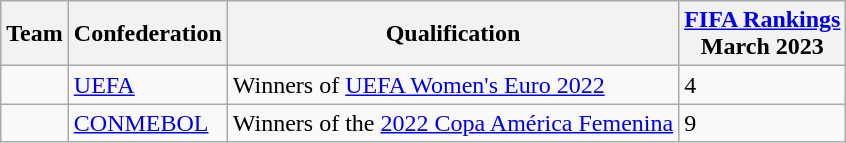<table class="wikitable">
<tr>
<th>Team</th>
<th>Confederation</th>
<th>Qualification</th>
<th><a href='#'>FIFA Rankings</a><br>March 2023</th>
</tr>
<tr>
<td></td>
<td><a href='#'>UEFA</a></td>
<td>Winners of <a href='#'>UEFA Women's Euro 2022</a></td>
<td>4</td>
</tr>
<tr>
<td></td>
<td><a href='#'>CONMEBOL</a></td>
<td>Winners of the <a href='#'>2022 Copa América Femenina</a></td>
<td>9</td>
</tr>
</table>
